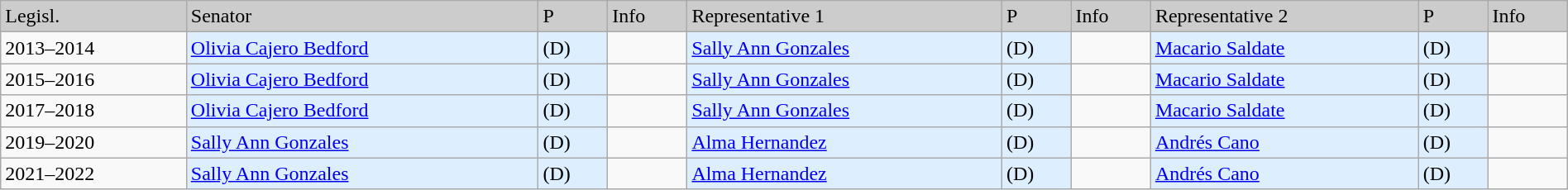<table class=wikitable width="100%" border="1">
<tr style="background-color:#cccccc;">
<td>Legisl.</td>
<td>Senator</td>
<td>P</td>
<td>Info</td>
<td>Representative 1</td>
<td>P</td>
<td>Info</td>
<td>Representative 2</td>
<td>P</td>
<td>Info</td>
</tr>
<tr>
<td>2013–2014</td>
<td style="background:#DDEEFF"><a href='#'>Olivia Cajero Bedford</a></td>
<td style="background:#DDEEFF">(D)</td>
<td></td>
<td style="background:#DDEEFF"><a href='#'>Sally Ann Gonzales</a></td>
<td style="background:#DDEEFF">(D)</td>
<td></td>
<td style="background:#DDEEFF"><a href='#'>Macario Saldate</a></td>
<td style="background:#DDEEFF">(D)</td>
<td></td>
</tr>
<tr>
<td>2015–2016</td>
<td style="background:#DDEEFF"><a href='#'>Olivia Cajero Bedford</a></td>
<td style="background:#DDEEFF">(D)</td>
<td></td>
<td style="background:#DDEEFF"><a href='#'>Sally Ann Gonzales</a></td>
<td style="background:#DDEEFF">(D)</td>
<td></td>
<td style="background:#DDEEFF"><a href='#'>Macario Saldate</a></td>
<td style="background:#DDEEFF">(D)</td>
<td></td>
</tr>
<tr>
<td>2017–2018</td>
<td style="background:#DDEEFF"><a href='#'>Olivia Cajero Bedford</a></td>
<td style="background:#DDEEFF">(D)</td>
<td></td>
<td style="background:#DDEEFF"><a href='#'>Sally Ann Gonzales</a></td>
<td style="background:#DDEEFF">(D)</td>
<td></td>
<td style="background:#DDEEFF"><a href='#'>Macario Saldate</a></td>
<td style="background:#DDEEFF">(D)</td>
<td></td>
</tr>
<tr>
<td>2019–2020</td>
<td style="background:#DDEEFF"><a href='#'>Sally Ann Gonzales</a></td>
<td style="background:#DDEEFF">(D)</td>
<td></td>
<td style="background:#DDEEFF"><a href='#'>Alma Hernandez</a></td>
<td style="background:#DDEEFF">(D)</td>
<td></td>
<td style="background:#DDEEFF"><a href='#'>Andrés Cano</a></td>
<td style="background:#DDEEFF">(D)</td>
<td></td>
</tr>
<tr>
<td>2021–2022</td>
<td style="background:#DDEEFF"><a href='#'>Sally Ann Gonzales</a></td>
<td style="background:#DDEEFF">(D)</td>
<td></td>
<td style="background:#DDEEFF"><a href='#'>Alma Hernandez</a></td>
<td style="background:#DDEEFF">(D)</td>
<td></td>
<td style="background:#DDEEFF"><a href='#'>Andrés Cano</a></td>
<td style="background:#DDEEFF">(D)</td>
<td></td>
</tr>
</table>
